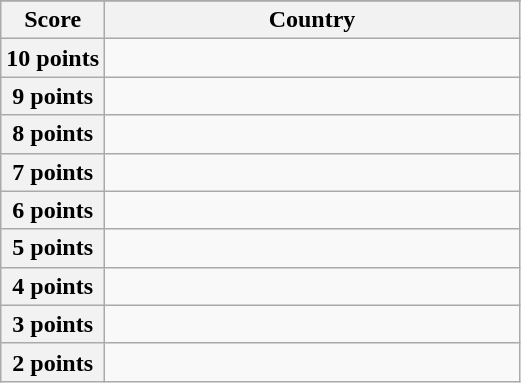<table class="wikitable">
<tr>
</tr>
<tr>
<th scope="col" width="20%">Score</th>
<th scope="col">Country</th>
</tr>
<tr>
<th scope="row">10 points</th>
<td></td>
</tr>
<tr>
<th scope="row">9 points</th>
<td></td>
</tr>
<tr>
<th scope="row">8 points</th>
<td></td>
</tr>
<tr>
<th scope="row">7 points</th>
<td></td>
</tr>
<tr>
<th scope="row">6 points</th>
<td></td>
</tr>
<tr>
<th scope="row">5 points</th>
<td></td>
</tr>
<tr>
<th scope="row">4 points</th>
<td></td>
</tr>
<tr>
<th scope="row">3 points</th>
<td></td>
</tr>
<tr>
<th scope="row">2 points</th>
<td></td>
</tr>
</table>
